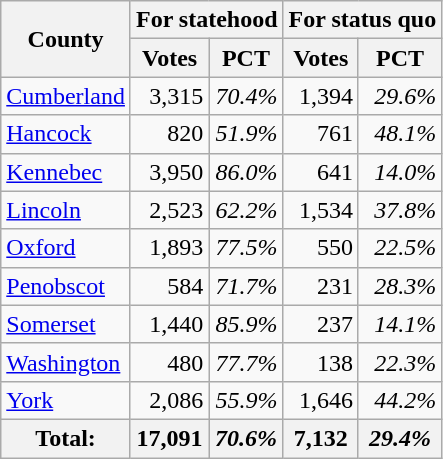<table class="wikitable sortable" style="text-align: right">
<tr>
<th rowspan="2">County</th>
<th colspan="2">For statehood</th>
<th colspan="2">For status quo</th>
</tr>
<tr a>
<th>Votes</th>
<th><abbr>PCT</abbr></th>
<th>Votes</th>
<th><abbr>PCT</abbr></th>
</tr>
<tr>
<td align=left><a href='#'>Cumberland</a></td>
<td>3,315</td>
<td><em>70.4%</em></td>
<td>1,394</td>
<td><em>29.6%</em></td>
</tr>
<tr>
<td align=left><a href='#'>Hancock</a></td>
<td>820</td>
<td><em>51.9%</em></td>
<td>761</td>
<td><em>48.1%</em></td>
</tr>
<tr>
<td align=left><a href='#'>Kennebec</a></td>
<td>3,950</td>
<td><em>86.0%</em></td>
<td>641</td>
<td><em>14.0%</em></td>
</tr>
<tr>
<td align=left><a href='#'>Lincoln</a></td>
<td>2,523</td>
<td><em>62.2%</em></td>
<td>1,534</td>
<td><em>37.8%</em></td>
</tr>
<tr>
<td align=left><a href='#'>Oxford</a></td>
<td>1,893</td>
<td><em>77.5%</em></td>
<td>550</td>
<td><em>22.5%</em></td>
</tr>
<tr>
<td align=left><a href='#'>Penobscot</a></td>
<td>584</td>
<td><em>71.7%</em></td>
<td>231</td>
<td><em>28.3%</em></td>
</tr>
<tr>
<td align=left><a href='#'>Somerset</a></td>
<td>1,440</td>
<td><em>85.9%</em></td>
<td>237</td>
<td><em>14.1%</em></td>
</tr>
<tr>
<td align=left><a href='#'>Washington</a></td>
<td>480</td>
<td><em>77.7%</em></td>
<td>138</td>
<td><em>22.3%</em></td>
</tr>
<tr>
<td align=left><a href='#'>York</a></td>
<td>2,086</td>
<td><em>55.9%</em></td>
<td>1,646</td>
<td><em>44.2%</em></td>
</tr>
<tr>
<th align=left><strong>Total:</strong></th>
<th><strong>17,091</strong></th>
<th><strong><em>70.6%</em></strong></th>
<th><strong>7,132</strong></th>
<th><strong><em>29.4%</em></strong></th>
</tr>
</table>
